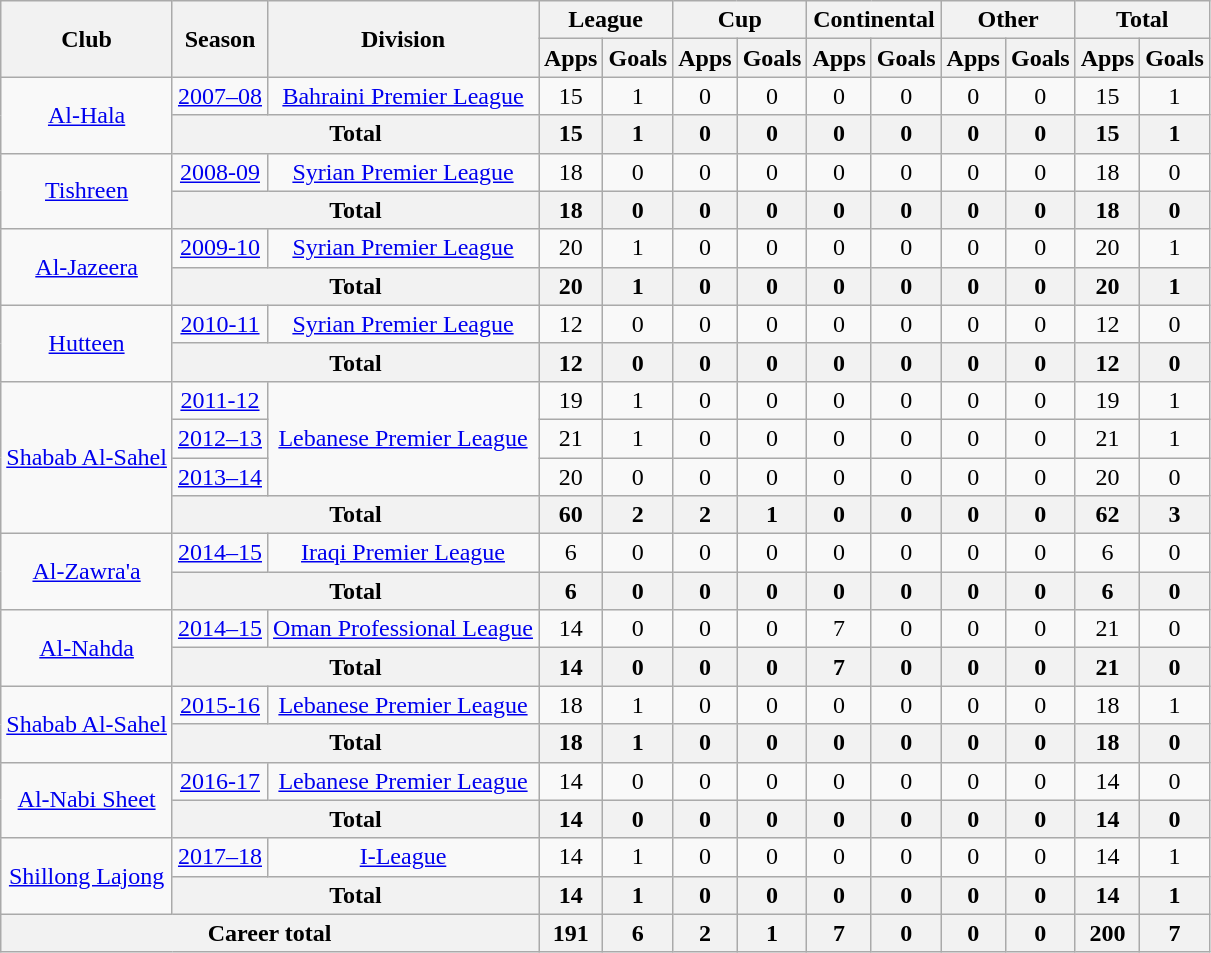<table class="wikitable" style="text-align: center;">
<tr>
<th rowspan="2">Club</th>
<th rowspan="2">Season</th>
<th rowspan="2">Division</th>
<th colspan="2">League</th>
<th colspan="2">Cup</th>
<th colspan="2">Continental</th>
<th colspan="2">Other</th>
<th colspan="2">Total</th>
</tr>
<tr>
<th>Apps</th>
<th>Goals</th>
<th>Apps</th>
<th>Goals</th>
<th>Apps</th>
<th>Goals</th>
<th>Apps</th>
<th>Goals</th>
<th>Apps</th>
<th>Goals</th>
</tr>
<tr>
<td rowspan="2"><a href='#'>Al-Hala</a></td>
<td><a href='#'>2007–08</a></td>
<td rowspan="1"><a href='#'>Bahraini Premier League</a></td>
<td>15</td>
<td>1</td>
<td>0</td>
<td>0</td>
<td>0</td>
<td>0</td>
<td>0</td>
<td>0</td>
<td>15</td>
<td>1</td>
</tr>
<tr>
<th colspan="2">Total</th>
<th>15</th>
<th>1</th>
<th>0</th>
<th>0</th>
<th>0</th>
<th>0</th>
<th>0</th>
<th>0</th>
<th>15</th>
<th>1</th>
</tr>
<tr>
<td rowspan="2"><a href='#'>Tishreen</a></td>
<td><a href='#'>2008-09</a></td>
<td rowspan="1"><a href='#'>Syrian Premier League</a></td>
<td>18</td>
<td>0</td>
<td>0</td>
<td>0</td>
<td>0</td>
<td>0</td>
<td>0</td>
<td>0</td>
<td>18</td>
<td>0</td>
</tr>
<tr>
<th colspan="2">Total</th>
<th>18</th>
<th>0</th>
<th>0</th>
<th>0</th>
<th>0</th>
<th>0</th>
<th>0</th>
<th>0</th>
<th>18</th>
<th>0</th>
</tr>
<tr>
<td rowspan="2"><a href='#'>Al-Jazeera</a></td>
<td><a href='#'>2009-10</a></td>
<td rowspan="1"><a href='#'>Syrian Premier League</a></td>
<td>20</td>
<td>1</td>
<td>0</td>
<td>0</td>
<td>0</td>
<td>0</td>
<td>0</td>
<td>0</td>
<td>20</td>
<td>1</td>
</tr>
<tr>
<th colspan="2">Total</th>
<th>20</th>
<th>1</th>
<th>0</th>
<th>0</th>
<th>0</th>
<th>0</th>
<th>0</th>
<th>0</th>
<th>20</th>
<th>1</th>
</tr>
<tr>
<td rowspan="2"><a href='#'>Hutteen</a></td>
<td><a href='#'>2010-11</a></td>
<td rowspan="1"><a href='#'>Syrian Premier League</a></td>
<td>12</td>
<td>0</td>
<td>0</td>
<td>0</td>
<td>0</td>
<td>0</td>
<td>0</td>
<td>0</td>
<td>12</td>
<td>0</td>
</tr>
<tr>
<th colspan="2">Total</th>
<th>12</th>
<th>0</th>
<th>0</th>
<th>0</th>
<th>0</th>
<th>0</th>
<th>0</th>
<th>0</th>
<th>12</th>
<th>0</th>
</tr>
<tr>
<td rowspan="4"><a href='#'>Shabab Al-Sahel</a></td>
<td><a href='#'>2011-12</a></td>
<td rowspan="3"><a href='#'>Lebanese Premier League</a></td>
<td>19</td>
<td>1</td>
<td>0</td>
<td>0</td>
<td>0</td>
<td>0</td>
<td>0</td>
<td>0</td>
<td>19</td>
<td>1</td>
</tr>
<tr>
<td><a href='#'>2012–13</a></td>
<td>21</td>
<td>1</td>
<td>0</td>
<td>0</td>
<td>0</td>
<td>0</td>
<td>0</td>
<td>0</td>
<td>21</td>
<td>1</td>
</tr>
<tr>
<td><a href='#'>2013–14</a></td>
<td>20</td>
<td>0</td>
<td>0</td>
<td>0</td>
<td>0</td>
<td>0</td>
<td>0</td>
<td>0</td>
<td>20</td>
<td>0</td>
</tr>
<tr>
<th colspan="2">Total</th>
<th>60</th>
<th>2</th>
<th>2</th>
<th>1</th>
<th>0</th>
<th>0</th>
<th>0</th>
<th>0</th>
<th>62</th>
<th>3</th>
</tr>
<tr>
<td rowspan="2"><a href='#'>Al-Zawra'a</a></td>
<td><a href='#'>2014–15</a></td>
<td rowspan="1"><a href='#'>Iraqi Premier League</a></td>
<td>6</td>
<td>0</td>
<td>0</td>
<td>0</td>
<td>0</td>
<td>0</td>
<td>0</td>
<td>0</td>
<td>6</td>
<td>0</td>
</tr>
<tr>
<th colspan="2">Total</th>
<th>6</th>
<th>0</th>
<th>0</th>
<th>0</th>
<th>0</th>
<th>0</th>
<th>0</th>
<th>0</th>
<th>6</th>
<th>0</th>
</tr>
<tr>
<td rowspan="2"><a href='#'>Al-Nahda</a></td>
<td><a href='#'>2014–15</a></td>
<td rowspan="1"><a href='#'>Oman Professional League</a></td>
<td>14</td>
<td>0</td>
<td>0</td>
<td>0</td>
<td>7</td>
<td>0</td>
<td>0</td>
<td>0</td>
<td>21</td>
<td>0</td>
</tr>
<tr>
<th colspan="2">Total</th>
<th>14</th>
<th>0</th>
<th>0</th>
<th>0</th>
<th>7</th>
<th>0</th>
<th>0</th>
<th>0</th>
<th>21</th>
<th>0</th>
</tr>
<tr>
<td rowspan="2"><a href='#'>Shabab Al-Sahel</a></td>
<td><a href='#'>2015-16</a></td>
<td rowspan="1"><a href='#'>Lebanese Premier League</a></td>
<td>18</td>
<td>1</td>
<td>0</td>
<td>0</td>
<td>0</td>
<td>0</td>
<td>0</td>
<td>0</td>
<td>18</td>
<td>1</td>
</tr>
<tr>
<th colspan="2">Total</th>
<th>18</th>
<th>1</th>
<th>0</th>
<th>0</th>
<th>0</th>
<th>0</th>
<th>0</th>
<th>0</th>
<th>18</th>
<th>0</th>
</tr>
<tr>
<td rowspan="2"><a href='#'>Al-Nabi Sheet</a></td>
<td><a href='#'>2016-17</a></td>
<td rowspan="1"><a href='#'>Lebanese Premier League</a></td>
<td>14</td>
<td>0</td>
<td>0</td>
<td>0</td>
<td>0</td>
<td>0</td>
<td>0</td>
<td>0</td>
<td>14</td>
<td>0</td>
</tr>
<tr>
<th colspan="2">Total</th>
<th>14</th>
<th>0</th>
<th>0</th>
<th>0</th>
<th>0</th>
<th>0</th>
<th>0</th>
<th>0</th>
<th>14</th>
<th>0</th>
</tr>
<tr>
<td rowspan="2"><a href='#'>Shillong Lajong</a></td>
<td><a href='#'>2017–18</a></td>
<td rowspan="1"><a href='#'>I-League</a></td>
<td>14</td>
<td>1</td>
<td>0</td>
<td>0</td>
<td>0</td>
<td>0</td>
<td>0</td>
<td>0</td>
<td>14</td>
<td>1</td>
</tr>
<tr>
<th colspan="2">Total</th>
<th>14</th>
<th>1</th>
<th>0</th>
<th>0</th>
<th>0</th>
<th>0</th>
<th>0</th>
<th>0</th>
<th>14</th>
<th>1</th>
</tr>
<tr>
<th colspan="3">Career total</th>
<th>191</th>
<th>6</th>
<th>2</th>
<th>1</th>
<th>7</th>
<th>0</th>
<th>0</th>
<th>0</th>
<th>200</th>
<th>7</th>
</tr>
</table>
